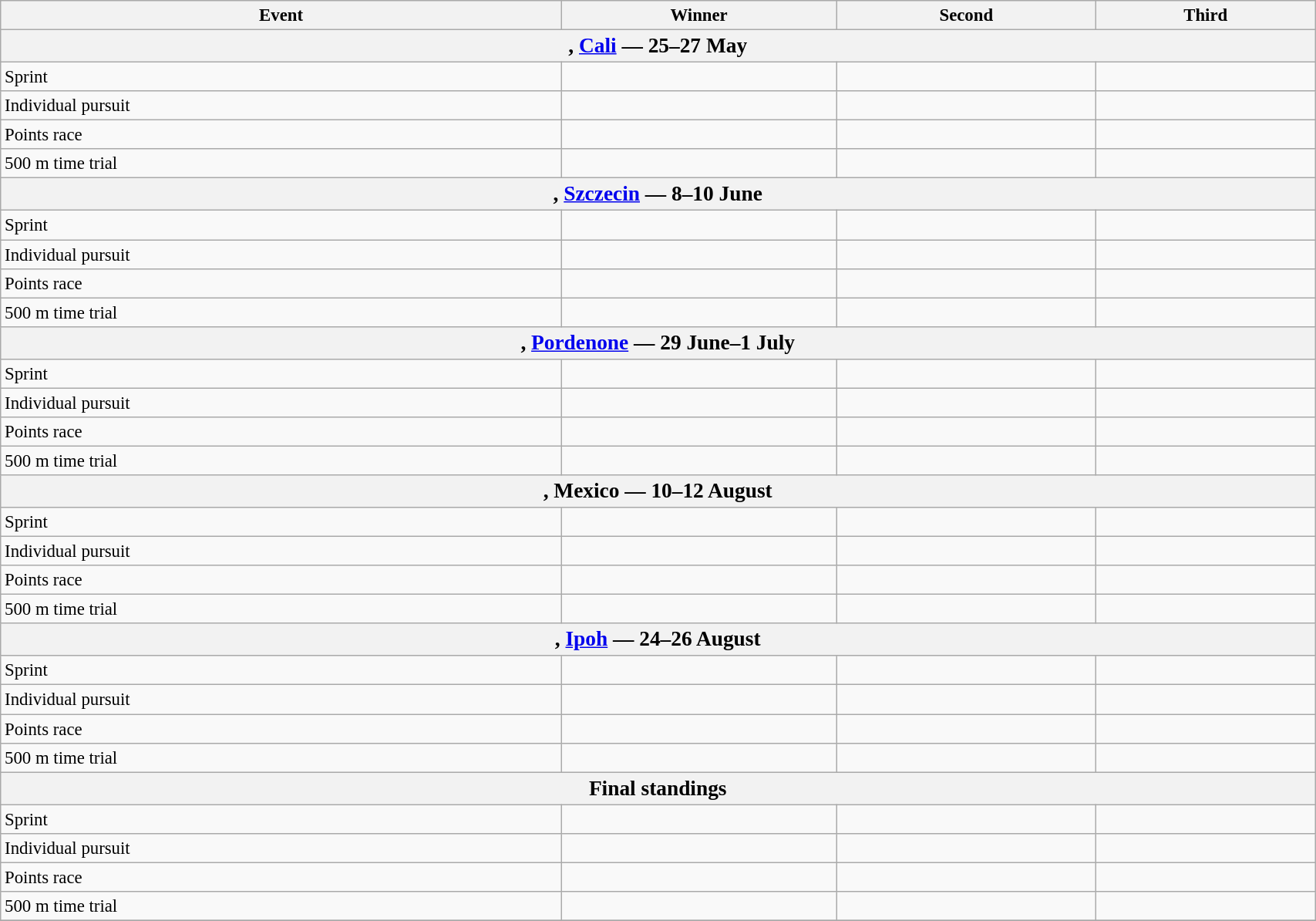<table class=wikitable style="font-size:95%" width="90%">
<tr>
<th>Event</th>
<th>Winner</th>
<th>Second</th>
<th>Third</th>
</tr>
<tr>
<th colspan=4><big>, <a href='#'>Cali</a> — 25–27 May</big></th>
</tr>
<tr>
<td>Sprint</td>
<td></td>
<td></td>
<td></td>
</tr>
<tr>
<td>Individual pursuit</td>
<td></td>
<td></td>
<td></td>
</tr>
<tr>
<td>Points race</td>
<td></td>
<td></td>
<td></td>
</tr>
<tr>
<td>500 m time trial</td>
<td></td>
<td></td>
<td></td>
</tr>
<tr>
<th colspan=4><big>, <a href='#'>Szczecin</a> — 8–10 June</big></th>
</tr>
<tr>
<td>Sprint</td>
<td></td>
<td></td>
<td></td>
</tr>
<tr>
<td>Individual pursuit</td>
<td></td>
<td></td>
<td></td>
</tr>
<tr>
<td>Points race</td>
<td></td>
<td></td>
<td></td>
</tr>
<tr>
<td>500 m time trial</td>
<td></td>
<td></td>
<td></td>
</tr>
<tr>
<th colspan=4><big>, <a href='#'>Pordenone</a> — 29 June–1 July</big></th>
</tr>
<tr>
<td>Sprint</td>
<td></td>
<td></td>
<td></td>
</tr>
<tr>
<td>Individual pursuit</td>
<td></td>
<td></td>
<td></td>
</tr>
<tr>
<td>Points race</td>
<td></td>
<td></td>
<td></td>
</tr>
<tr>
<td>500 m time trial</td>
<td></td>
<td></td>
<td></td>
</tr>
<tr>
<th colspan=4><big>, Mexico — 10–12 August</big></th>
</tr>
<tr>
<td>Sprint</td>
<td></td>
<td></td>
<td></td>
</tr>
<tr>
<td>Individual pursuit</td>
<td></td>
<td></td>
<td></td>
</tr>
<tr>
<td>Points race</td>
<td></td>
<td></td>
<td></td>
</tr>
<tr>
<td>500 m time trial</td>
<td></td>
<td></td>
<td></td>
</tr>
<tr>
<th colspan=4><big>, <a href='#'>Ipoh</a> — 24–26 August</big></th>
</tr>
<tr>
<td>Sprint</td>
<td></td>
<td></td>
<td></td>
</tr>
<tr>
<td>Individual pursuit</td>
<td></td>
<td></td>
<td></td>
</tr>
<tr>
<td>Points race</td>
<td></td>
<td></td>
<td></td>
</tr>
<tr>
<td>500 m time trial</td>
<td></td>
<td></td>
<td></td>
</tr>
<tr>
<th colspan=4><big>Final standings</big></th>
</tr>
<tr>
<td>Sprint</td>
<td></td>
<td></td>
<td></td>
</tr>
<tr>
<td>Individual pursuit</td>
<td></td>
<td></td>
<td></td>
</tr>
<tr>
<td>Points race</td>
<td></td>
<td></td>
<td></td>
</tr>
<tr>
<td>500 m time trial</td>
<td></td>
<td></td>
<td></td>
</tr>
<tr>
</tr>
</table>
